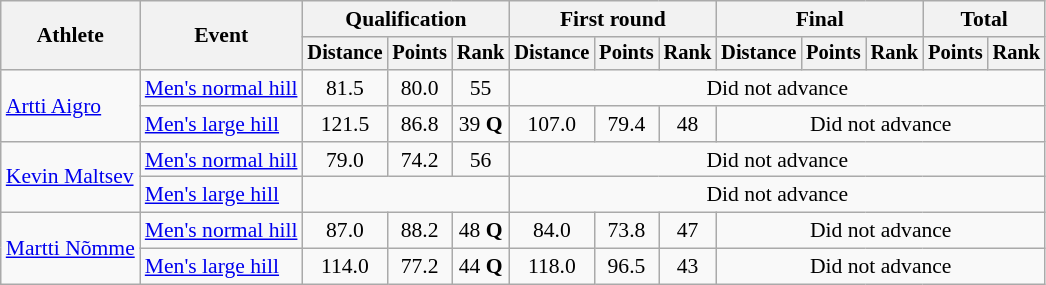<table class="wikitable" style="font-size:90%">
<tr>
<th rowspan=2>Athlete</th>
<th rowspan=2>Event</th>
<th colspan=3>Qualification</th>
<th colspan=3>First round</th>
<th colspan=3>Final</th>
<th colspan=2>Total</th>
</tr>
<tr style="font-size:95%">
<th>Distance</th>
<th>Points</th>
<th>Rank</th>
<th>Distance</th>
<th>Points</th>
<th>Rank</th>
<th>Distance</th>
<th>Points</th>
<th>Rank</th>
<th>Points</th>
<th>Rank</th>
</tr>
<tr align=center>
<td align=left rowspan=2><a href='#'>Artti Aigro</a></td>
<td align=left><a href='#'>Men's normal hill</a></td>
<td>81.5</td>
<td>80.0</td>
<td>55</td>
<td colspan=8>Did not advance</td>
</tr>
<tr align=center>
<td align=left><a href='#'>Men's large hill</a></td>
<td>121.5</td>
<td>86.8</td>
<td>39 <strong>Q</strong></td>
<td>107.0</td>
<td>79.4</td>
<td>48</td>
<td colspan=5>Did not advance</td>
</tr>
<tr align=center>
<td align=left rowspan=2><a href='#'>Kevin Maltsev</a></td>
<td align=left><a href='#'>Men's normal hill</a></td>
<td>79.0</td>
<td>74.2</td>
<td>56</td>
<td colspan=8>Did not advance</td>
</tr>
<tr align=center>
<td align=left><a href='#'>Men's large hill</a></td>
<td colspan=3></td>
<td colspan=8>Did not advance</td>
</tr>
<tr align=center>
<td align=left rowspan=2><a href='#'>Martti Nõmme</a></td>
<td align=left><a href='#'>Men's normal hill</a></td>
<td>87.0</td>
<td>88.2</td>
<td>48 <strong>Q</strong></td>
<td>84.0</td>
<td>73.8</td>
<td>47</td>
<td colspan=5>Did not advance</td>
</tr>
<tr align=center>
<td align=left><a href='#'>Men's large hill</a></td>
<td>114.0</td>
<td>77.2</td>
<td>44 <strong>Q</strong></td>
<td>118.0</td>
<td>96.5</td>
<td>43</td>
<td colspan=5>Did not advance</td>
</tr>
</table>
